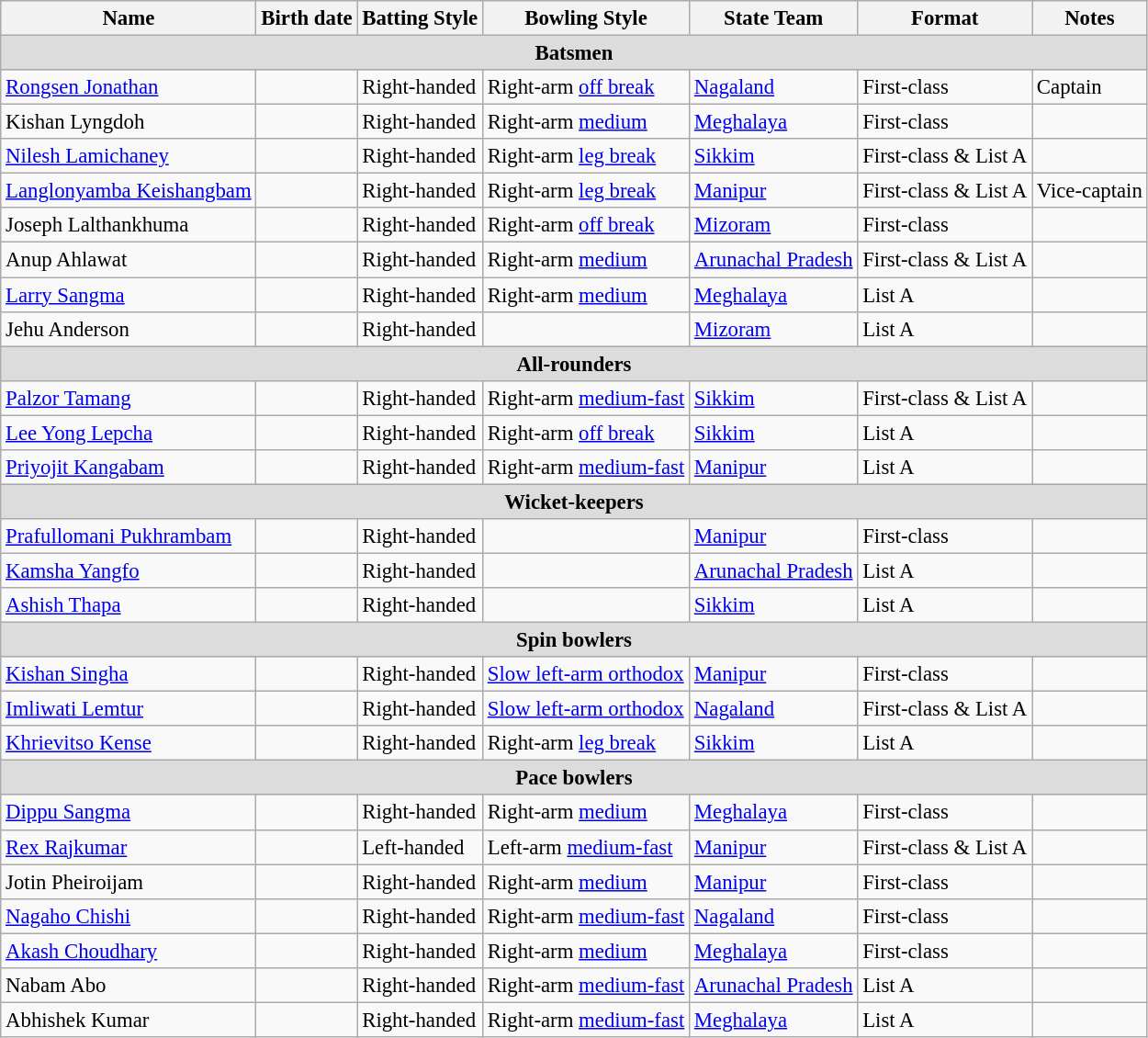<table class="wikitable" style="font-size:95%;">
<tr>
<th>Name</th>
<th>Birth date</th>
<th>Batting Style</th>
<th>Bowling Style</th>
<th>State Team</th>
<th>Format</th>
<th>Notes</th>
</tr>
<tr>
<th style="background: #DCDCDC" colspan="7" align="center">Batsmen</th>
</tr>
<tr>
<td><a href='#'>Rongsen Jonathan</a></td>
<td></td>
<td>Right-handed</td>
<td>Right-arm <a href='#'>off break</a></td>
<td><a href='#'>Nagaland</a></td>
<td>First-class</td>
<td>Captain</td>
</tr>
<tr>
<td>Kishan Lyngdoh</td>
<td></td>
<td>Right-handed</td>
<td>Right-arm <a href='#'>medium</a></td>
<td><a href='#'>Meghalaya</a></td>
<td>First-class</td>
<td></td>
</tr>
<tr>
<td><a href='#'>Nilesh Lamichaney</a></td>
<td></td>
<td>Right-handed</td>
<td>Right-arm <a href='#'>leg break</a></td>
<td><a href='#'>Sikkim</a></td>
<td>First-class & List A</td>
<td></td>
</tr>
<tr>
<td><a href='#'>Langlonyamba Keishangbam</a></td>
<td></td>
<td>Right-handed</td>
<td>Right-arm <a href='#'>leg break</a></td>
<td><a href='#'>Manipur</a></td>
<td>First-class & List A</td>
<td>Vice-captain</td>
</tr>
<tr>
<td>Joseph Lalthankhuma</td>
<td></td>
<td>Right-handed</td>
<td>Right-arm <a href='#'>off break</a></td>
<td><a href='#'>Mizoram</a></td>
<td>First-class</td>
<td></td>
</tr>
<tr>
<td>Anup Ahlawat</td>
<td></td>
<td>Right-handed</td>
<td>Right-arm <a href='#'>medium</a></td>
<td><a href='#'>Arunachal Pradesh</a></td>
<td>First-class & List A</td>
<td></td>
</tr>
<tr>
<td><a href='#'>Larry Sangma</a></td>
<td></td>
<td>Right-handed</td>
<td>Right-arm <a href='#'>medium</a></td>
<td><a href='#'>Meghalaya</a></td>
<td>List A</td>
<td></td>
</tr>
<tr>
<td>Jehu Anderson</td>
<td></td>
<td>Right-handed</td>
<td></td>
<td><a href='#'>Mizoram</a></td>
<td>List A</td>
<td></td>
</tr>
<tr>
<th style="background: #DCDCDC" colspan="7" align="center">All-rounders</th>
</tr>
<tr>
<td><a href='#'>Palzor Tamang</a></td>
<td></td>
<td>Right-handed</td>
<td>Right-arm <a href='#'>medium-fast</a></td>
<td><a href='#'>Sikkim</a></td>
<td>First-class & List A</td>
<td></td>
</tr>
<tr>
<td><a href='#'>Lee Yong Lepcha</a></td>
<td></td>
<td>Right-handed</td>
<td>Right-arm <a href='#'>off break</a></td>
<td><a href='#'>Sikkim</a></td>
<td>List A</td>
<td></td>
</tr>
<tr>
<td><a href='#'>Priyojit Kangabam</a></td>
<td></td>
<td>Right-handed</td>
<td>Right-arm <a href='#'>medium-fast</a></td>
<td><a href='#'>Manipur</a></td>
<td>List A</td>
<td></td>
</tr>
<tr>
<th style="background: #DCDCDC" colspan="7" align="center">Wicket-keepers</th>
</tr>
<tr>
<td><a href='#'>Prafullomani Pukhrambam</a></td>
<td></td>
<td>Right-handed</td>
<td></td>
<td><a href='#'>Manipur</a></td>
<td>First-class</td>
<td></td>
</tr>
<tr>
<td><a href='#'>Kamsha Yangfo</a></td>
<td></td>
<td>Right-handed</td>
<td></td>
<td><a href='#'>Arunachal Pradesh</a></td>
<td>List A</td>
<td></td>
</tr>
<tr>
<td><a href='#'>Ashish Thapa</a></td>
<td></td>
<td>Right-handed</td>
<td></td>
<td><a href='#'>Sikkim</a></td>
<td>List A</td>
<td></td>
</tr>
<tr>
<th style="background: #DCDCDC" colspan="7" align="center">Spin bowlers</th>
</tr>
<tr>
<td><a href='#'>Kishan Singha</a></td>
<td></td>
<td>Right-handed</td>
<td><a href='#'>Slow left-arm orthodox</a></td>
<td><a href='#'>Manipur</a></td>
<td>First-class</td>
<td></td>
</tr>
<tr>
<td><a href='#'>Imliwati Lemtur</a></td>
<td></td>
<td>Right-handed</td>
<td><a href='#'>Slow left-arm orthodox</a></td>
<td><a href='#'>Nagaland</a></td>
<td>First-class & List A</td>
<td></td>
</tr>
<tr>
<td><a href='#'>Khrievitso Kense</a></td>
<td></td>
<td>Right-handed</td>
<td>Right-arm <a href='#'>leg break</a></td>
<td><a href='#'>Sikkim</a></td>
<td>List A</td>
<td></td>
</tr>
<tr>
<th style="background: #DCDCDC" colspan="7" align="center">Pace bowlers</th>
</tr>
<tr>
<td><a href='#'>Dippu Sangma</a></td>
<td></td>
<td>Right-handed</td>
<td>Right-arm <a href='#'>medium</a></td>
<td><a href='#'>Meghalaya</a></td>
<td>First-class</td>
<td></td>
</tr>
<tr>
<td><a href='#'>Rex Rajkumar</a></td>
<td></td>
<td>Left-handed</td>
<td>Left-arm <a href='#'>medium-fast</a></td>
<td><a href='#'>Manipur</a></td>
<td>First-class & List A</td>
<td></td>
</tr>
<tr>
<td>Jotin Pheiroijam</td>
<td></td>
<td>Right-handed</td>
<td>Right-arm <a href='#'>medium</a></td>
<td><a href='#'>Manipur</a></td>
<td>First-class</td>
<td></td>
</tr>
<tr>
<td><a href='#'>Nagaho Chishi</a></td>
<td></td>
<td>Right-handed</td>
<td>Right-arm <a href='#'>medium-fast</a></td>
<td><a href='#'>Nagaland</a></td>
<td>First-class</td>
<td></td>
</tr>
<tr>
<td><a href='#'>Akash Choudhary</a></td>
<td></td>
<td>Right-handed</td>
<td>Right-arm <a href='#'>medium</a></td>
<td><a href='#'>Meghalaya</a></td>
<td>First-class</td>
<td></td>
</tr>
<tr>
<td>Nabam Abo</td>
<td></td>
<td>Right-handed</td>
<td>Right-arm <a href='#'>medium-fast</a></td>
<td><a href='#'>Arunachal Pradesh</a></td>
<td>List A</td>
<td></td>
</tr>
<tr>
<td>Abhishek Kumar</td>
<td></td>
<td>Right-handed</td>
<td>Right-arm <a href='#'>medium-fast</a></td>
<td><a href='#'>Meghalaya</a></td>
<td>List A</td>
<td></td>
</tr>
</table>
